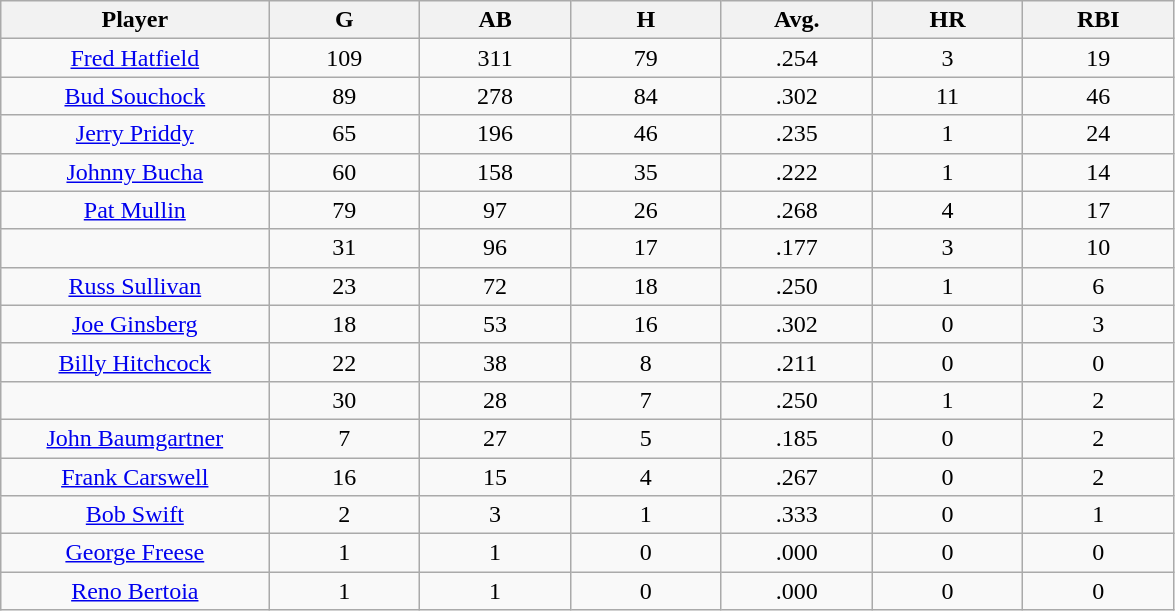<table class="wikitable sortable">
<tr>
<th bgcolor="#DDDDFF" width="16%">Player</th>
<th bgcolor="#DDDDFF" width="9%">G</th>
<th bgcolor="#DDDDFF" width="9%">AB</th>
<th bgcolor="#DDDDFF" width="9%">H</th>
<th bgcolor="#DDDDFF" width="9%">Avg.</th>
<th bgcolor="#DDDDFF" width="9%">HR</th>
<th bgcolor="#DDDDFF" width="9%">RBI</th>
</tr>
<tr align="center">
<td><a href='#'>Fred Hatfield</a></td>
<td>109</td>
<td>311</td>
<td>79</td>
<td>.254</td>
<td>3</td>
<td>19</td>
</tr>
<tr align=center>
<td><a href='#'>Bud Souchock</a></td>
<td>89</td>
<td>278</td>
<td>84</td>
<td>.302</td>
<td>11</td>
<td>46</td>
</tr>
<tr align=center>
<td><a href='#'>Jerry Priddy</a></td>
<td>65</td>
<td>196</td>
<td>46</td>
<td>.235</td>
<td>1</td>
<td>24</td>
</tr>
<tr align=center>
<td><a href='#'>Johnny Bucha</a></td>
<td>60</td>
<td>158</td>
<td>35</td>
<td>.222</td>
<td>1</td>
<td>14</td>
</tr>
<tr align=center>
<td><a href='#'>Pat Mullin</a></td>
<td>79</td>
<td>97</td>
<td>26</td>
<td>.268</td>
<td>4</td>
<td>17</td>
</tr>
<tr align=center>
<td></td>
<td>31</td>
<td>96</td>
<td>17</td>
<td>.177</td>
<td>3</td>
<td>10</td>
</tr>
<tr align="center">
<td><a href='#'>Russ Sullivan</a></td>
<td>23</td>
<td>72</td>
<td>18</td>
<td>.250</td>
<td>1</td>
<td>6</td>
</tr>
<tr align=center>
<td><a href='#'>Joe Ginsberg</a></td>
<td>18</td>
<td>53</td>
<td>16</td>
<td>.302</td>
<td>0</td>
<td>3</td>
</tr>
<tr align=center>
<td><a href='#'>Billy Hitchcock</a></td>
<td>22</td>
<td>38</td>
<td>8</td>
<td>.211</td>
<td>0</td>
<td>0</td>
</tr>
<tr align=center>
<td></td>
<td>30</td>
<td>28</td>
<td>7</td>
<td>.250</td>
<td>1</td>
<td>2</td>
</tr>
<tr align="center">
<td><a href='#'>John Baumgartner</a></td>
<td>7</td>
<td>27</td>
<td>5</td>
<td>.185</td>
<td>0</td>
<td>2</td>
</tr>
<tr align=center>
<td><a href='#'>Frank Carswell</a></td>
<td>16</td>
<td>15</td>
<td>4</td>
<td>.267</td>
<td>0</td>
<td>2</td>
</tr>
<tr align=center>
<td><a href='#'>Bob Swift</a></td>
<td>2</td>
<td>3</td>
<td>1</td>
<td>.333</td>
<td>0</td>
<td>1</td>
</tr>
<tr align=center>
<td><a href='#'>George Freese</a></td>
<td>1</td>
<td>1</td>
<td>0</td>
<td>.000</td>
<td>0</td>
<td>0</td>
</tr>
<tr align=center>
<td><a href='#'>Reno Bertoia</a></td>
<td>1</td>
<td>1</td>
<td>0</td>
<td>.000</td>
<td>0</td>
<td>0</td>
</tr>
</table>
